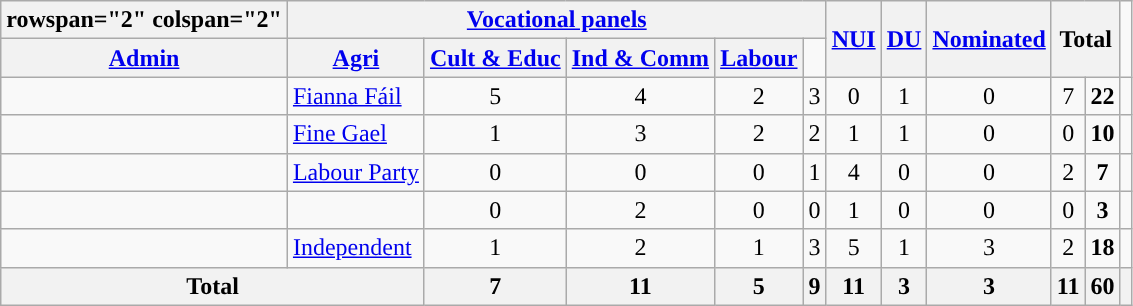<table class="wikitable">
<tr>
<th>rowspan="2" colspan="2" </th>
<th scope="col" colspan="5"><a href='#'>Vocational panels</a></th>
<th rowspan="2"><a href='#'>NUI</a></th>
<th rowspan="2"><a href='#'>DU</a></th>
<th rowspan="2"><a href='#'>Nominated</a></th>
<th rowspan="2" colspan="2">Total</th>
</tr>
<tr>
<th scope="col"><a href='#'>Admin</a></th>
<th scope="col"><a href='#'>Agri</a></th>
<th scope="col"><a href='#'>Cult & Educ</a></th>
<th scope="col"><a href='#'>Ind & Comm</a></th>
<th scope="col"><a href='#'>Labour</a></th>
</tr>
<tr style="text-align:center">
<td style="background-color: "></td>
<td align="left"><a href='#'>Fianna Fáil</a></td>
<td>5</td>
<td>4</td>
<td>2</td>
<td>3</td>
<td>0</td>
<td>1</td>
<td>0</td>
<td>7</td>
<td><strong>22</strong></td>
<td style="background-color: "></td>
</tr>
<tr style="text-align:center">
<td style="background-color: "></td>
<td align="left"><a href='#'>Fine Gael</a></td>
<td>1</td>
<td>3</td>
<td>2</td>
<td>2</td>
<td>1</td>
<td>1</td>
<td>0</td>
<td>0</td>
<td><strong>10</strong></td>
<td style="background-color: "></td>
</tr>
<tr style="text-align:center">
<td style="background-color: "></td>
<td align="left"><a href='#'>Labour Party</a></td>
<td>0</td>
<td>0</td>
<td>0</td>
<td>1</td>
<td>4</td>
<td>0</td>
<td>0</td>
<td>2</td>
<td><strong>7</strong></td>
<td style="background-color: "></td>
</tr>
<tr style="text-align:center">
<td style="background-color: "></td>
<td align="left"></td>
<td>0</td>
<td>2</td>
<td>0</td>
<td>0</td>
<td>1</td>
<td>0</td>
<td>0</td>
<td>0</td>
<td><strong>3</strong></td>
<td style="background-color: "></td>
</tr>
<tr style="text-align:center">
<td style="background-color: "></td>
<td align="left"><a href='#'>Independent</a></td>
<td>1</td>
<td>2</td>
<td>1</td>
<td>3</td>
<td>5</td>
<td>1</td>
<td>3</td>
<td>2</td>
<td><strong>18</strong></td>
<td style="background-color: "></td>
</tr>
<tr style="text-align:center">
<th colspan="2">Total</th>
<th>7</th>
<th>11</th>
<th>5</th>
<th>9</th>
<th>11</th>
<th>3</th>
<th>3</th>
<th>11</th>
<th>60</th>
<th></th>
</tr>
</table>
